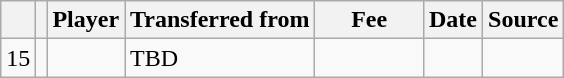<table class="wikitable plainrowheaders sortable">
<tr>
<th></th>
<th></th>
<th scope=col>Player</th>
<th>Transferred from</th>
<th !scope=col; style="width: 65px;">Fee</th>
<th scope=col>Date</th>
<th scope=col>Source</th>
</tr>
<tr>
<td align=center>15</td>
<td align=center></td>
<td></td>
<td>TBD</td>
<td></td>
<td></td>
<td></td>
</tr>
</table>
